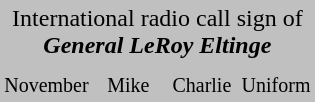<table align=right style="background:silver">
<tr>
<td colspan=4 align=center>International radio call sign of<br><strong><em>General LeRoy Eltinge</em></strong></td>
</tr>
<tr>
<td align=center width=45px></td>
<td align=center width=45px></td>
<td align=center width=45px></td>
<td align=center width=45px></td>
</tr>
<tr>
<td align=center><small>November</small></td>
<td align=center><small>Mike</small></td>
<td align=center><small>Charlie</small></td>
<td align=center><small>Uniform</small></td>
</tr>
</table>
